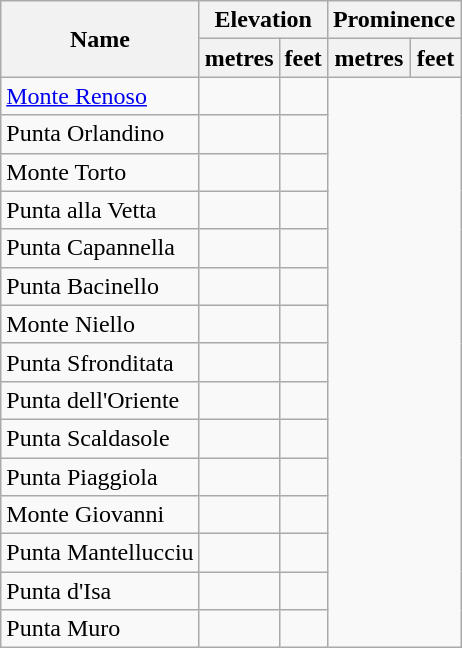<table class="wikitable sortable">
<tr>
<th rowspan=2>Name</th>
<th colspan=2>Elevation</th>
<th colspan=2>Prominence</th>
</tr>
<tr>
<th>metres</th>
<th>feet</th>
<th>metres</th>
<th>feet</th>
</tr>
<tr>
<td><a href='#'>Monte Renoso</a></td>
<td></td>
<td></td>
</tr>
<tr>
<td>Punta Orlandino</td>
<td></td>
<td></td>
</tr>
<tr>
<td>Monte Torto</td>
<td></td>
<td></td>
</tr>
<tr>
<td>Punta alla Vetta</td>
<td></td>
<td></td>
</tr>
<tr>
<td>Punta Capannella</td>
<td></td>
<td></td>
</tr>
<tr>
<td>Punta Bacinello</td>
<td></td>
<td></td>
</tr>
<tr>
<td>Monte Niello</td>
<td></td>
<td></td>
</tr>
<tr>
<td>Punta Sfronditata</td>
<td></td>
<td></td>
</tr>
<tr>
<td>Punta dell'Oriente</td>
<td></td>
<td></td>
</tr>
<tr>
<td>Punta Scaldasole</td>
<td></td>
<td></td>
</tr>
<tr>
<td>Punta Piaggiola</td>
<td></td>
<td></td>
</tr>
<tr>
<td>Monte Giovanni</td>
<td></td>
<td></td>
</tr>
<tr>
<td>Punta Mantellucciu</td>
<td></td>
<td></td>
</tr>
<tr>
<td>Punta d'Isa</td>
<td></td>
<td></td>
</tr>
<tr>
<td>Punta Muro</td>
<td></td>
<td></td>
</tr>
</table>
